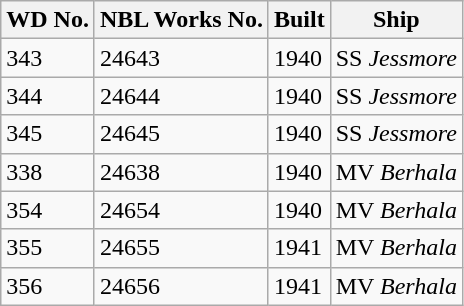<table class="wikitable sortable">
<tr>
<th>WD No.</th>
<th>NBL Works No.</th>
<th>Built</th>
<th>Ship</th>
</tr>
<tr>
<td>343</td>
<td>24643</td>
<td>1940</td>
<td>SS <em>Jessmore</em></td>
</tr>
<tr>
<td>344</td>
<td>24644</td>
<td>1940</td>
<td>SS <em>Jessmore</em></td>
</tr>
<tr>
<td>345</td>
<td>24645</td>
<td>1940</td>
<td>SS <em>Jessmore</em></td>
</tr>
<tr>
<td>338</td>
<td>24638</td>
<td>1940</td>
<td>MV <em>Berhala</em></td>
</tr>
<tr>
<td>354</td>
<td>24654</td>
<td>1940</td>
<td>MV <em>Berhala</em></td>
</tr>
<tr>
<td>355</td>
<td>24655</td>
<td>1941</td>
<td>MV <em>Berhala</em></td>
</tr>
<tr>
<td>356</td>
<td>24656</td>
<td>1941</td>
<td>MV <em>Berhala</em></td>
</tr>
</table>
